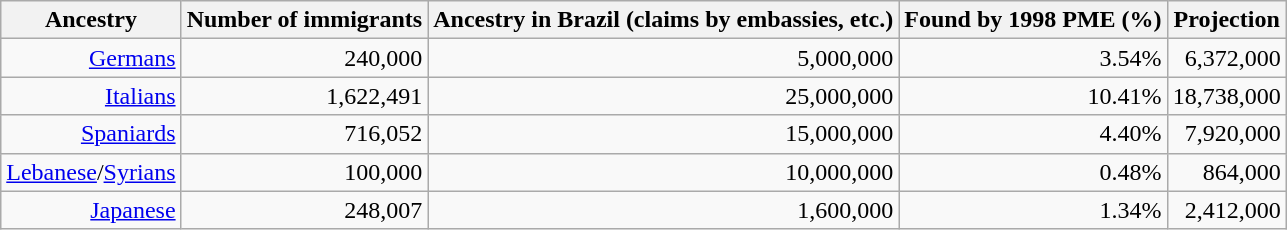<table class="wikitable" align="center">
<tr align="right">
<th>Ancestry</th>
<th>Number of immigrants</th>
<th>Ancestry in Brazil (claims by embassies, etc.)</th>
<th>Found by 1998 PME (%)</th>
<th>Projection</th>
</tr>
<tr align="right">
<td> <a href='#'>Germans</a></td>
<td>240,000</td>
<td>5,000,000</td>
<td>3.54%</td>
<td>6,372,000</td>
</tr>
<tr align="right">
<td> <a href='#'>Italians</a></td>
<td>1,622,491</td>
<td>25,000,000</td>
<td>10.41%</td>
<td>18,738,000</td>
</tr>
<tr align="right">
<td> <a href='#'>Spaniards</a></td>
<td>716,052</td>
<td>15,000,000</td>
<td>4.40%</td>
<td>7,920,000</td>
</tr>
<tr align="right">
<td> <a href='#'>Lebanese</a>/<a href='#'>Syrians</a></td>
<td>100,000</td>
<td>10,000,000</td>
<td>0.48%</td>
<td>864,000</td>
</tr>
<tr align="right">
<td> <a href='#'>Japanese</a></td>
<td>248,007</td>
<td>1,600,000</td>
<td>1.34%</td>
<td>2,412,000</td>
</tr>
</table>
